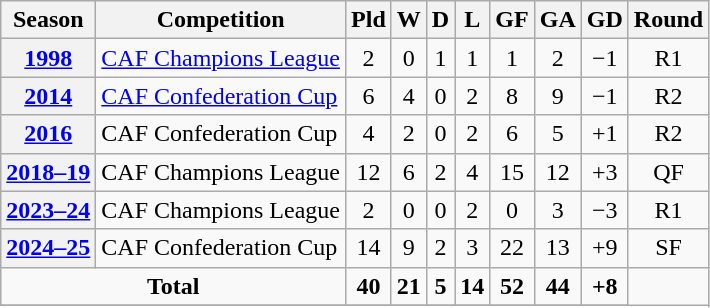<table class="wikitable plainrowheaders sortable" style="text-align:center;">
<tr>
<th scope="col">Season</th>
<th scope="col">Competition</th>
<th scope="col">Pld</th>
<th scope="col">W</th>
<th scope="col">D</th>
<th scope="col">L</th>
<th scope="col">GF</th>
<th scope="col">GA</th>
<th scope="col">GD</th>
<th scope="col">Round</th>
</tr>
<tr>
<th scope="row" style="text-align:center"><a href='#'>1998</a></th>
<td align=left><a href='#'>CAF Champions League</a></td>
<td>2</td>
<td>0</td>
<td>1</td>
<td>1</td>
<td>1</td>
<td>2</td>
<td>−1</td>
<td>R1</td>
</tr>
<tr>
<th scope="row" style="text-align:center"><a href='#'>2014</a></th>
<td align=left><a href='#'>CAF Confederation Cup</a></td>
<td>6</td>
<td>4</td>
<td>0</td>
<td>2</td>
<td>8</td>
<td>9</td>
<td>−1</td>
<td>R2</td>
</tr>
<tr>
<th scope="row" style="text-align:center"><a href='#'>2016</a></th>
<td align=left>CAF Confederation Cup</td>
<td>4</td>
<td>2</td>
<td>0</td>
<td>2</td>
<td>6</td>
<td>5</td>
<td>+1</td>
<td>R2</td>
</tr>
<tr>
<th scope="row" style="text-align:center"><a href='#'>2018–19</a></th>
<td align=left>CAF Champions League</td>
<td>12</td>
<td>6</td>
<td>2</td>
<td>4</td>
<td>15</td>
<td>12</td>
<td>+3</td>
<td>QF</td>
</tr>
<tr>
<th scope="row" style="text-align:center"><a href='#'>2023–24</a></th>
<td align=left>CAF Champions League</td>
<td>2</td>
<td>0</td>
<td>0</td>
<td>2</td>
<td>0</td>
<td>3</td>
<td>−3</td>
<td>R1</td>
</tr>
<tr>
<th scope="row" style="text-align:center"><a href='#'>2024–25</a></th>
<td align=left>CAF Confederation Cup</td>
<td>14</td>
<td>9</td>
<td>2</td>
<td>3</td>
<td>22</td>
<td>13</td>
<td>+9</td>
<td>SF</td>
</tr>
<tr>
<td colspan=2 align-"center"><strong>Total</strong></td>
<td><strong>40</strong></td>
<td><strong>21</strong></td>
<td><strong>5</strong></td>
<td><strong>14</strong></td>
<td><strong>52</strong></td>
<td><strong>44</strong></td>
<td><strong>+8</strong></td>
</tr>
<tr>
</tr>
</table>
